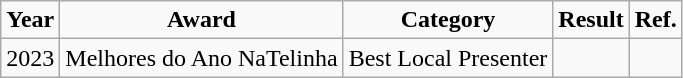<table class="wikitable">
<tr>
<td align="center"><strong>Year</strong></td>
<td align="center"><strong>Award</strong></td>
<td align="center"><strong>Category</strong></td>
<td align="center"><strong>Result</strong></td>
<td align="center"><strong>Ref.</strong></td>
</tr>
<tr>
<td align="center">2023</td>
<td align="center">Melhores do Ano NaTelinha</td>
<td align="center">Best Local Presenter</td>
<td></td>
<td></td>
</tr>
</table>
